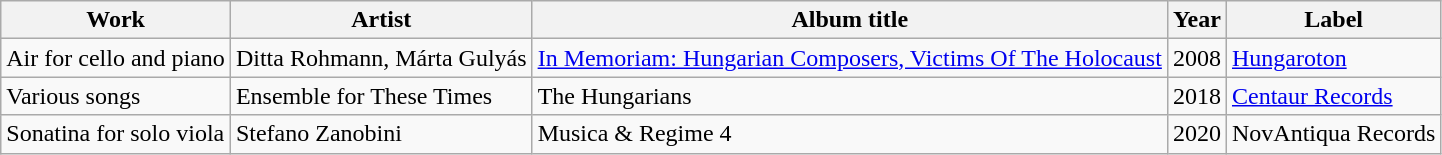<table class="wikitable">
<tr>
<th>Work</th>
<th>Artist</th>
<th>Album title</th>
<th>Year</th>
<th>Label</th>
</tr>
<tr>
<td>Air for cello and piano</td>
<td>Ditta Rohmann, Márta Gulyás</td>
<td><a href='#'>In Memoriam: Hungarian Composers, Victims Of The Holocaust</a></td>
<td>2008</td>
<td><a href='#'>Hungaroton</a></td>
</tr>
<tr>
<td>Various songs</td>
<td>Ensemble for These Times</td>
<td>The Hungarians</td>
<td>2018</td>
<td><a href='#'>Centaur Records</a></td>
</tr>
<tr>
<td>Sonatina for solo viola</td>
<td>Stefano Zanobini</td>
<td>Musica & Regime 4</td>
<td>2020</td>
<td>NovAntiqua Records</td>
</tr>
</table>
